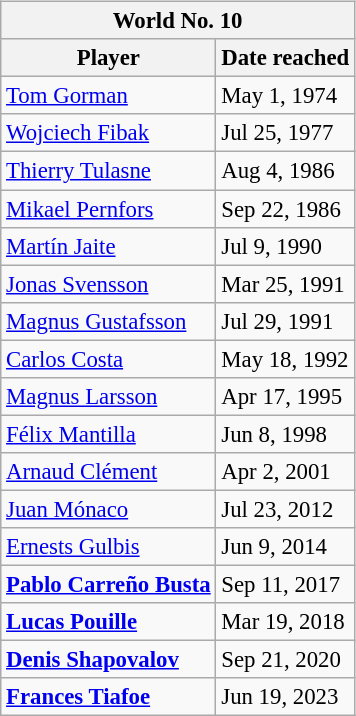<table class="wikitable nowrap" style="display:inline-table; font-size:95%">
<tr>
<th colspan="2">World No. 10</th>
</tr>
<tr>
<th>Player</th>
<th>Date reached</th>
</tr>
<tr>
<td> <a href='#'>Tom Gorman</a></td>
<td>May 1, 1974</td>
</tr>
<tr>
<td> <a href='#'>Wojciech Fibak</a></td>
<td>Jul 25, 1977</td>
</tr>
<tr>
<td> <a href='#'>Thierry Tulasne</a></td>
<td>Aug 4, 1986</td>
</tr>
<tr>
<td> <a href='#'>Mikael Pernfors</a></td>
<td>Sep 22, 1986</td>
</tr>
<tr>
<td> <a href='#'>Martín Jaite</a></td>
<td>Jul 9, 1990</td>
</tr>
<tr>
<td> <a href='#'>Jonas Svensson</a></td>
<td>Mar 25, 1991</td>
</tr>
<tr>
<td> <a href='#'>Magnus Gustafsson</a></td>
<td>Jul 29, 1991</td>
</tr>
<tr>
<td> <a href='#'>Carlos Costa</a></td>
<td>May 18, 1992</td>
</tr>
<tr>
<td> <a href='#'>Magnus Larsson</a></td>
<td>Apr 17, 1995</td>
</tr>
<tr>
<td> <a href='#'>Félix Mantilla</a></td>
<td>Jun 8, 1998</td>
</tr>
<tr>
<td> <a href='#'>Arnaud Clément</a></td>
<td>Apr 2, 2001</td>
</tr>
<tr>
<td> <a href='#'>Juan Mónaco</a></td>
<td>Jul 23, 2012</td>
</tr>
<tr>
<td> <a href='#'>Ernests Gulbis</a></td>
<td>Jun 9, 2014</td>
</tr>
<tr>
<td> <strong><a href='#'>Pablo Carreño Busta</a></strong></td>
<td>Sep 11, 2017</td>
</tr>
<tr>
<td> <strong><a href='#'>Lucas Pouille</a></strong></td>
<td>Mar 19, 2018</td>
</tr>
<tr>
<td> <strong><a href='#'>Denis Shapovalov</a></strong></td>
<td>Sep 21, 2020</td>
</tr>
<tr>
<td> <strong><a href='#'>Frances Tiafoe</a></strong></td>
<td>Jun 19, 2023</td>
</tr>
</table>
